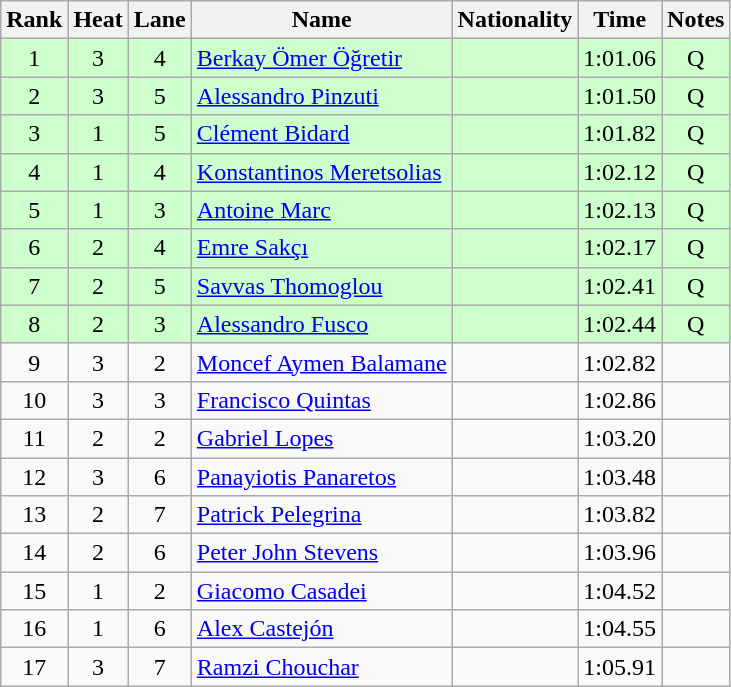<table class="wikitable sortable" style="text-align:center">
<tr>
<th>Rank</th>
<th>Heat</th>
<th>Lane</th>
<th>Name</th>
<th>Nationality</th>
<th>Time</th>
<th>Notes</th>
</tr>
<tr bgcolor=ccffcc>
<td>1</td>
<td>3</td>
<td>4</td>
<td align=left><a href='#'>Berkay Ömer Öğretir</a></td>
<td align=left></td>
<td>1:01.06</td>
<td>Q</td>
</tr>
<tr bgcolor=ccffcc>
<td>2</td>
<td>3</td>
<td>5</td>
<td align=left><a href='#'>Alessandro Pinzuti</a></td>
<td align=left></td>
<td>1:01.50</td>
<td>Q</td>
</tr>
<tr bgcolor=ccffcc>
<td>3</td>
<td>1</td>
<td>5</td>
<td align=left><a href='#'>Clément Bidard</a></td>
<td align=left></td>
<td>1:01.82</td>
<td>Q</td>
</tr>
<tr bgcolor=ccffcc>
<td>4</td>
<td>1</td>
<td>4</td>
<td align=left><a href='#'>Konstantinos Meretsolias</a></td>
<td align=left></td>
<td>1:02.12</td>
<td>Q</td>
</tr>
<tr bgcolor=ccffcc>
<td>5</td>
<td>1</td>
<td>3</td>
<td align=left><a href='#'>Antoine Marc</a></td>
<td align=left></td>
<td>1:02.13</td>
<td>Q</td>
</tr>
<tr bgcolor=ccffcc>
<td>6</td>
<td>2</td>
<td>4</td>
<td align=left><a href='#'>Emre Sakçı</a></td>
<td align=left></td>
<td>1:02.17</td>
<td>Q</td>
</tr>
<tr bgcolor=ccffcc>
<td>7</td>
<td>2</td>
<td>5</td>
<td align=left><a href='#'>Savvas Thomoglou</a></td>
<td align=left></td>
<td>1:02.41</td>
<td>Q</td>
</tr>
<tr bgcolor=ccffcc>
<td>8</td>
<td>2</td>
<td>3</td>
<td align=left><a href='#'>Alessandro Fusco</a></td>
<td align=left></td>
<td>1:02.44</td>
<td>Q</td>
</tr>
<tr>
<td>9</td>
<td>3</td>
<td>2</td>
<td align=left><a href='#'>Moncef Aymen Balamane</a></td>
<td align=left></td>
<td>1:02.82</td>
<td></td>
</tr>
<tr>
<td>10</td>
<td>3</td>
<td>3</td>
<td align=left><a href='#'>Francisco Quintas</a></td>
<td align=left></td>
<td>1:02.86</td>
<td></td>
</tr>
<tr>
<td>11</td>
<td>2</td>
<td>2</td>
<td align=left><a href='#'>Gabriel Lopes</a></td>
<td align=left></td>
<td>1:03.20</td>
<td></td>
</tr>
<tr>
<td>12</td>
<td>3</td>
<td>6</td>
<td align=left><a href='#'>Panayiotis Panaretos</a></td>
<td align=left></td>
<td>1:03.48</td>
<td></td>
</tr>
<tr>
<td>13</td>
<td>2</td>
<td>7</td>
<td align=left><a href='#'>Patrick Pelegrina</a></td>
<td align=left></td>
<td>1:03.82</td>
<td></td>
</tr>
<tr>
<td>14</td>
<td>2</td>
<td>6</td>
<td align=left><a href='#'>Peter John Stevens</a></td>
<td align=left></td>
<td>1:03.96</td>
<td></td>
</tr>
<tr>
<td>15</td>
<td>1</td>
<td>2</td>
<td align=left><a href='#'>Giacomo Casadei</a></td>
<td align=left></td>
<td>1:04.52</td>
<td></td>
</tr>
<tr>
<td>16</td>
<td>1</td>
<td>6</td>
<td align=left><a href='#'>Alex Castejón</a></td>
<td align=left></td>
<td>1:04.55</td>
<td></td>
</tr>
<tr>
<td>17</td>
<td>3</td>
<td>7</td>
<td align=left><a href='#'>Ramzi Chouchar</a></td>
<td align=left></td>
<td>1:05.91</td>
<td></td>
</tr>
</table>
